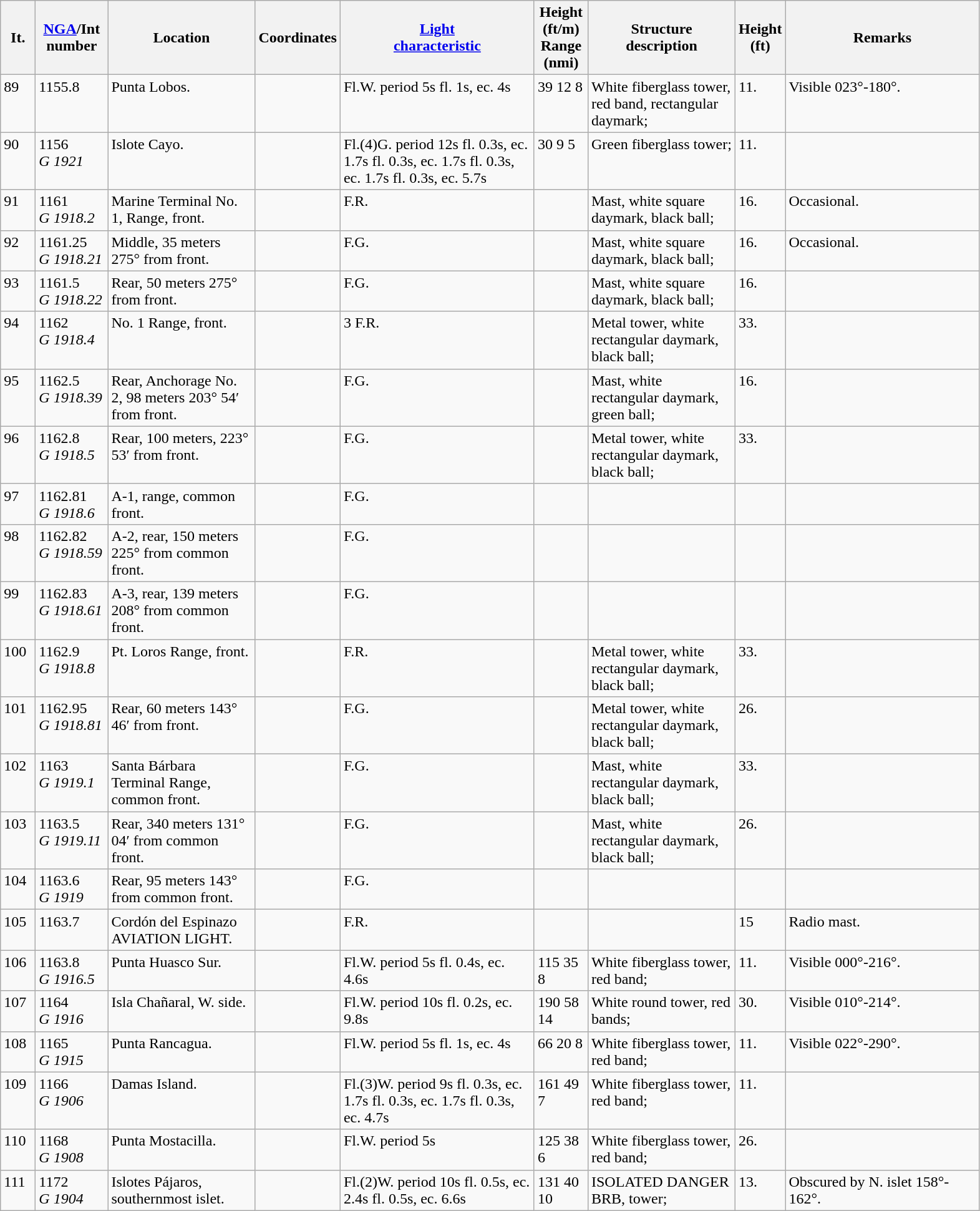<table class="wikitable">
<tr>
<th width="30">It.</th>
<th width="70"><a href='#'>NGA</a>/Int<br>number</th>
<th width="150">Location</th>
<th width="80">Coordinates</th>
<th width="200"><a href='#'>Light<br>characteristic</a></th>
<th width="50">Height (ft/m)<br>Range (nmi)</th>
<th width="150">Structure<br>description</th>
<th width="30">Height (ft)</th>
<th width="200">Remarks</th>
</tr>
<tr valign="top">
<td>89</td>
<td>1155.8</td>
<td>Punta Lobos.</td>
<td></td>
<td>Fl.W. period 5s fl. 1s, ec. 4s</td>
<td>39 12 8</td>
<td>White fiberglass tower, red band,  rectangular daymark;</td>
<td>11.</td>
<td>Visible 023°-180°.</td>
</tr>
<tr valign="top">
<td>90</td>
<td>1156<br><em>G 1921</em></td>
<td>Islote Cayo.</td>
<td></td>
<td>Fl.(4)G. period 12s fl. 0.3s, ec. 1.7s fl. 0.3s, ec. 1.7s fl. 0.3s, ec. 1.7s fl. 0.3s, ec. 5.7s</td>
<td>30 9 5</td>
<td>Green fiberglass tower;</td>
<td>11.</td>
<td></td>
</tr>
<tr valign="top">
<td>91</td>
<td>1161<br><em>G 1918.2</em></td>
<td>Marine Terminal No. 1, Range,  front.</td>
<td></td>
<td>F.R.</td>
<td></td>
<td>Mast, white square daymark,  black ball;</td>
<td>16.</td>
<td>Occasional.</td>
</tr>
<tr valign="top">
<td>92</td>
<td>1161.25<br><em>G 1918.21</em></td>
<td>Middle, 35 meters 275° from  front.</td>
<td></td>
<td>F.G.</td>
<td></td>
<td>Mast, white square daymark,  black ball;</td>
<td>16.</td>
<td>Occasional.</td>
</tr>
<tr valign="top">
<td>93</td>
<td>1161.5<br><em>G 1918.22</em></td>
<td>Rear, 50 meters 275° from  front.</td>
<td></td>
<td>F.G.</td>
<td></td>
<td>Mast, white square daymark,  black ball;</td>
<td>16.</td>
<td></td>
</tr>
<tr valign="top">
<td>94</td>
<td>1162<br><em>G 1918.4</em></td>
<td>No. 1 Range, front.</td>
<td></td>
<td>3 F.R.</td>
<td></td>
<td>Metal tower, white rectangular  daymark, black ball;</td>
<td>33.</td>
<td></td>
</tr>
<tr valign="top">
<td>95</td>
<td>1162.5<br><em>G 1918.39</em></td>
<td>Rear, Anchorage No. 2, 98  meters 203° 54′ from front.</td>
<td></td>
<td>F.G.</td>
<td></td>
<td>Mast, white rectangular  daymark, green ball;</td>
<td>16.</td>
<td></td>
</tr>
<tr valign="top">
<td>96</td>
<td>1162.8<br><em>G 1918.5</em></td>
<td>Rear, 100 meters, 223° 53′ from front.</td>
<td></td>
<td>F.G.</td>
<td></td>
<td>Metal tower, white rectangular  daymark, black ball;</td>
<td>33.</td>
<td></td>
</tr>
<tr valign="top">
<td>97</td>
<td>1162.81<br><em>G 1918.6</em></td>
<td>A-1, range, common front.</td>
<td></td>
<td>F.G.</td>
<td></td>
<td></td>
<td></td>
<td></td>
</tr>
<tr valign="top">
<td>98</td>
<td>1162.82<br><em>G 1918.59</em></td>
<td>A-2, rear, 150 meters 225° from common front.</td>
<td></td>
<td>F.G.</td>
<td></td>
<td></td>
<td></td>
<td></td>
</tr>
<tr valign="top">
<td>99</td>
<td>1162.83<br><em>G 1918.61</em></td>
<td>A-3, rear, 139 meters 208° from common front.</td>
<td></td>
<td>F.G.</td>
<td></td>
<td></td>
<td></td>
<td></td>
</tr>
<tr valign="top">
<td>100</td>
<td>1162.9<br><em>G 1918.8</em></td>
<td>Pt. Loros Range, front.</td>
<td></td>
<td>F.R.</td>
<td></td>
<td>Metal tower, white rectangular  daymark, black ball;</td>
<td>33.</td>
<td></td>
</tr>
<tr valign="top">
<td>101</td>
<td>1162.95<br><em>G 1918.81</em></td>
<td>Rear, 60 meters 143° 46′ from  front.</td>
<td></td>
<td>F.G.</td>
<td></td>
<td>Metal tower, white rectangular  daymark, black ball;</td>
<td>26.</td>
<td></td>
</tr>
<tr valign="top">
<td>102</td>
<td>1163<br><em>G 1919.1</em></td>
<td>Santa Bárbara Terminal Range,  common front.</td>
<td></td>
<td>F.G.</td>
<td></td>
<td>Mast, white rectangular  daymark, black ball;</td>
<td>33.</td>
<td></td>
</tr>
<tr valign="top">
<td>103</td>
<td>1163.5<br><em>G 1919.11</em></td>
<td>Rear, 340 meters 131° 04′ from common front.</td>
<td></td>
<td>F.G.</td>
<td></td>
<td>Mast, white rectangular  daymark, black ball;</td>
<td>26.</td>
<td></td>
</tr>
<tr valign="top">
<td>104</td>
<td>1163.6<br><em>G 1919</em></td>
<td>Rear, 95 meters 143° from  common front.</td>
<td></td>
<td>F.G.</td>
<td></td>
<td></td>
<td></td>
<td></td>
</tr>
<tr valign="top">
<td>105</td>
<td>1163.7</td>
<td>Cordón del Espinazo AVIATION LIGHT.</td>
<td></td>
<td>F.R.</td>
<td></td>
<td></td>
<td>15</td>
<td>Radio mast.</td>
</tr>
<tr valign="top">
<td>106</td>
<td>1163.8<br><em>G 1916.5</em></td>
<td>Punta Huasco Sur.</td>
<td></td>
<td>Fl.W. period 5s fl. 0.4s, ec. 4.6s</td>
<td>115 35 8</td>
<td>White fiberglass tower, red band;</td>
<td>11.</td>
<td>Visible 000°-216°.</td>
</tr>
<tr valign="top">
<td>107</td>
<td>1164<br><em>G 1916</em></td>
<td>Isla Chañaral, W. side.</td>
<td></td>
<td>Fl.W. period 10s fl. 0.2s, ec. 9.8s</td>
<td>190 58 14</td>
<td>White round tower, red bands;</td>
<td>30.</td>
<td>Visible 010°-214°.</td>
</tr>
<tr valign="top">
<td>108</td>
<td>1165<br><em>G 1915</em></td>
<td>Punta Rancagua.</td>
<td></td>
<td>Fl.W. period 5s fl. 1s, ec. 4s</td>
<td>66 20 8</td>
<td>White fiberglass tower, red band;</td>
<td>11.</td>
<td>Visible 022°-290°.</td>
</tr>
<tr valign="top">
<td>109</td>
<td>1166<br><em>G 1906</em></td>
<td>Damas Island.</td>
<td></td>
<td>Fl.(3)W. period 9s fl. 0.3s, ec. 1.7s fl. 0.3s, ec. 1.7s fl. 0.3s, ec. 4.7s</td>
<td>161 49 7</td>
<td>White fiberglass tower, red band;</td>
<td>11.</td>
<td></td>
</tr>
<tr valign="top">
<td>110</td>
<td>1168<br><em>G 1908</em></td>
<td>Punta Mostacilla.</td>
<td></td>
<td>Fl.W. period 5s</td>
<td>125 38 6</td>
<td>White fiberglass tower, red band;</td>
<td>26.</td>
<td></td>
</tr>
<tr valign="top">
<td>111</td>
<td>1172<br><em>G 1904</em></td>
<td>Islotes Pájaros, southernmost  islet.</td>
<td></td>
<td>Fl.(2)W. period 10s fl. 0.5s, ec. 2.4s fl. 0.5s, ec. 6.6s</td>
<td>131 40 10</td>
<td>ISOLATED DANGER BRB, tower;</td>
<td>13.</td>
<td>Obscured by N. islet 158°-  162°.</td>
</tr>
</table>
